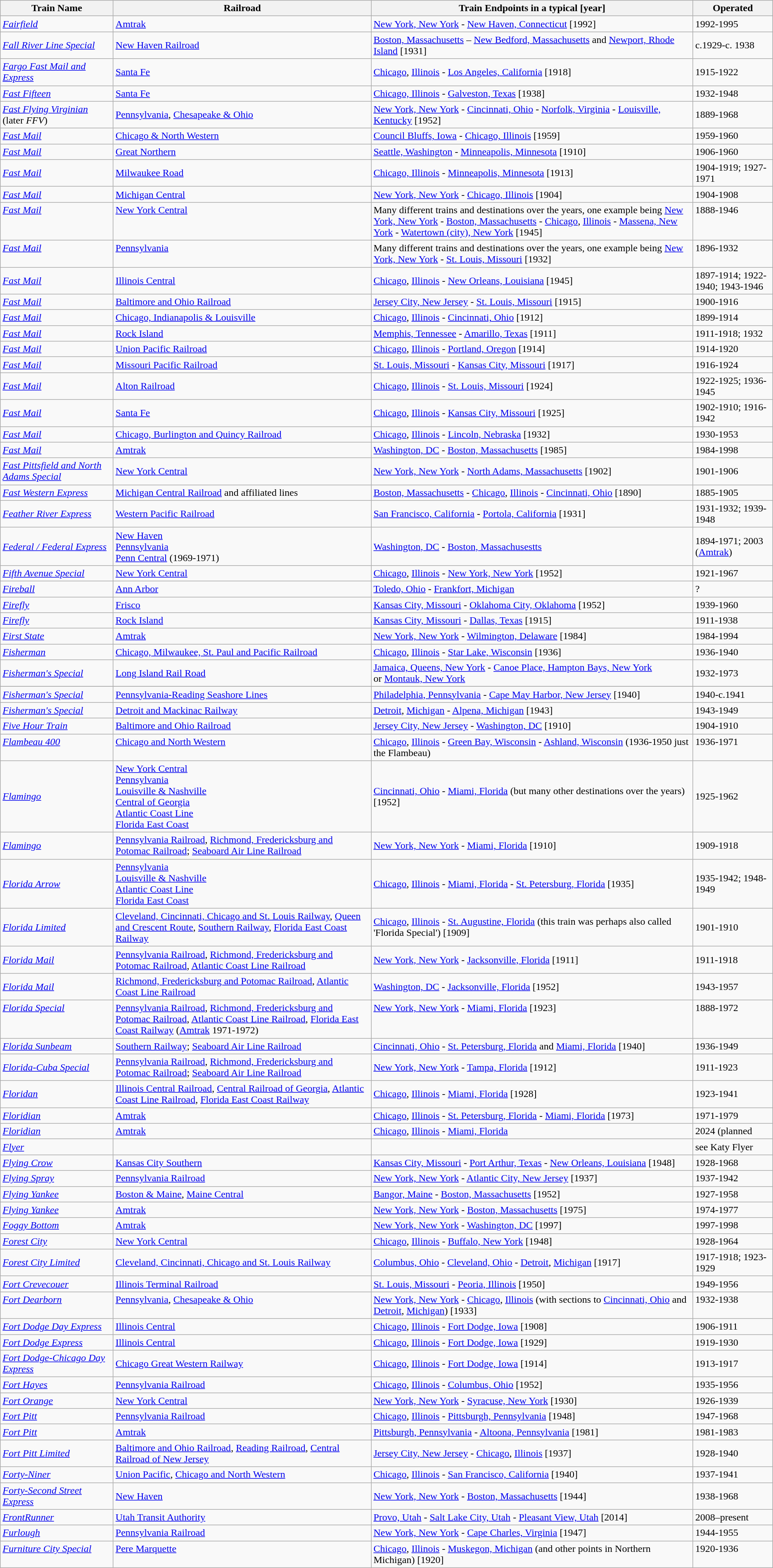<table class="wikitable">
<tr valign="top">
<th width="175px">Train Name</th>
<th>Railroad</th>
<th>Train Endpoints in a typical [year]</th>
<th>Operated</th>
</tr>
<tr valign="top">
<td><a href='#'><em>Fairfield</em></a></td>
<td><a href='#'>Amtrak</a></td>
<td><a href='#'>New York, New York</a> - <a href='#'>New Haven, Connecticut</a> [1992]</td>
<td>1992-1995</td>
</tr>
<tr>
<td><em><a href='#'>Fall River Line Special</a></em></td>
<td><a href='#'>New Haven Railroad</a></td>
<td><a href='#'>Boston, Massachusetts</a> – <a href='#'>New Bedford, Massachusetts</a> and <a href='#'>Newport, Rhode Island</a> [1931]</td>
<td>c.1929-c. 1938</td>
</tr>
<tr>
<td><em><a href='#'>Fargo Fast Mail and Express</a></em></td>
<td><a href='#'>Santa Fe</a></td>
<td><a href='#'>Chicago</a>, <a href='#'>Illinois</a> - <a href='#'>Los Angeles, California</a> [1918]</td>
<td>1915-1922</td>
</tr>
<tr>
<td><em><a href='#'>Fast Fifteen</a></em></td>
<td><a href='#'>Santa Fe</a></td>
<td><a href='#'>Chicago, Illinois</a> - <a href='#'>Galveston, Texas</a> [1938]</td>
<td>1932-1948</td>
</tr>
<tr>
<td><em><a href='#'>Fast Flying Virginian</a></em> (later <em>FFV</em>)</td>
<td><a href='#'>Pennsylvania</a>, <a href='#'>Chesapeake & Ohio</a></td>
<td><a href='#'>New York, New York</a> - <a href='#'>Cincinnati, Ohio</a> - <a href='#'>Norfolk, Virginia</a> - <a href='#'>Louisville, Kentucky</a> [1952]</td>
<td>1889-1968</td>
</tr>
<tr>
<td><em><a href='#'>Fast Mail</a></em></td>
<td><a href='#'>Chicago & North Western</a></td>
<td><a href='#'>Council Bluffs, Iowa</a> - <a href='#'>Chicago, Illinois</a> [1959]</td>
<td>1959-1960</td>
</tr>
<tr>
<td><em><a href='#'>Fast Mail</a></em></td>
<td><a href='#'>Great Northern</a></td>
<td><a href='#'>Seattle, Washington</a> - <a href='#'>Minneapolis, Minnesota</a> [1910]</td>
<td>1906-1960</td>
</tr>
<tr>
<td><em><a href='#'>Fast Mail</a></em></td>
<td><a href='#'>Milwaukee Road</a></td>
<td><a href='#'>Chicago, Illinois</a> - <a href='#'>Minneapolis, Minnesota</a> [1913]</td>
<td>1904-1919; 1927-1971</td>
</tr>
<tr valign="top">
<td><em><a href='#'>Fast Mail</a></em></td>
<td><a href='#'>Michigan Central</a></td>
<td><a href='#'>New York, New York</a> - <a href='#'>Chicago, Illinois</a> [1904]</td>
<td>1904-1908</td>
</tr>
<tr valign="top">
<td><em><a href='#'>Fast Mail</a></em></td>
<td><a href='#'>New York Central</a></td>
<td>Many different trains and destinations over the years, one example being <a href='#'>New York, New York</a> - <a href='#'>Boston, Massachusetts</a> - <a href='#'>Chicago</a>, <a href='#'>Illinois</a> - <a href='#'>Massena, New York</a> - <a href='#'>Watertown (city), New York</a> [1945]</td>
<td>1888-1946</td>
</tr>
<tr valign="top">
<td><a href='#'><em>Fast Mail</em></a></td>
<td><a href='#'>Pennsylvania</a></td>
<td>Many different trains and destinations over the years, one example being <a href='#'>New York, New York</a> - <a href='#'>St. Louis, Missouri</a> [1932]</td>
<td>1896-1932</td>
</tr>
<tr>
<td><a href='#'><em>Fast Mail</em></a></td>
<td><a href='#'>Illinois Central</a></td>
<td><a href='#'>Chicago</a>, <a href='#'>Illinois</a> - <a href='#'>New Orleans, Louisiana</a> [1945]</td>
<td>1897-1914; 1922-1940; 1943-1946</td>
</tr>
<tr>
<td><a href='#'><em>Fast Mail</em></a></td>
<td><a href='#'>Baltimore and Ohio Railroad</a></td>
<td><a href='#'>Jersey City, New Jersey</a> - <a href='#'>St. Louis, Missouri</a> [1915]</td>
<td>1900-1916</td>
</tr>
<tr>
<td><a href='#'><em>Fast Mail</em></a></td>
<td><a href='#'>Chicago, Indianapolis & Louisville</a></td>
<td><a href='#'>Chicago</a>, <a href='#'>Illinois</a> - <a href='#'>Cincinnati, Ohio</a> [1912]</td>
<td>1899-1914</td>
</tr>
<tr>
<td><a href='#'><em>Fast Mail</em></a></td>
<td><a href='#'>Rock Island</a></td>
<td><a href='#'>Memphis, Tennessee</a> - <a href='#'>Amarillo, Texas</a> [1911]</td>
<td>1911-1918; 1932</td>
</tr>
<tr>
<td><a href='#'><em>Fast Mail</em></a></td>
<td><a href='#'>Union Pacific Railroad</a></td>
<td><a href='#'>Chicago</a>, <a href='#'>Illinois</a> - <a href='#'>Portland, Oregon</a> [1914]</td>
<td>1914-1920</td>
</tr>
<tr>
<td><a href='#'><em>Fast Mail</em></a></td>
<td><a href='#'>Missouri Pacific Railroad</a></td>
<td><a href='#'>St. Louis, Missouri</a> - <a href='#'>Kansas City, Missouri</a> [1917]</td>
<td>1916-1924</td>
</tr>
<tr>
<td><a href='#'><em>Fast Mail</em></a></td>
<td><a href='#'>Alton Railroad</a></td>
<td><a href='#'>Chicago</a>, <a href='#'>Illinois</a> - <a href='#'>St. Louis, Missouri</a> [1924]</td>
<td>1922-1925; 1936-1945</td>
</tr>
<tr>
<td><a href='#'><em>Fast Mail</em></a></td>
<td><a href='#'>Santa Fe</a></td>
<td><a href='#'>Chicago</a>, <a href='#'>Illinois</a> - <a href='#'>Kansas City, Missouri</a> [1925]</td>
<td>1902-1910; 1916-1942</td>
</tr>
<tr>
<td><a href='#'><em>Fast Mail</em></a></td>
<td><a href='#'>Chicago, Burlington and Quincy Railroad</a></td>
<td><a href='#'>Chicago</a>, <a href='#'>Illinois</a> - <a href='#'>Lincoln, Nebraska</a> [1932]</td>
<td>1930-1953</td>
</tr>
<tr>
<td><a href='#'><em>Fast Mail</em></a></td>
<td><a href='#'>Amtrak</a></td>
<td><a href='#'>Washington, DC</a> - <a href='#'>Boston, Massachusetts</a> [1985]</td>
<td>1984-1998</td>
</tr>
<tr>
<td><em><a href='#'>Fast Pittsfield and North Adams Special</a></em></td>
<td><a href='#'>New York Central</a></td>
<td><a href='#'>New York, New York</a> - <a href='#'>North Adams, Massachusetts</a> [1902]</td>
<td>1901-1906</td>
</tr>
<tr>
<td><em><a href='#'>Fast Western Express</a></em></td>
<td><a href='#'>Michigan Central Railroad</a> and affiliated lines</td>
<td><a href='#'>Boston, Massachusetts</a> - <a href='#'>Chicago</a>, <a href='#'>Illinois</a> - <a href='#'>Cincinnati, Ohio</a> [1890]</td>
<td>1885-1905</td>
</tr>
<tr>
<td><em><a href='#'>Feather River Express</a></em></td>
<td><a href='#'>Western Pacific Railroad</a></td>
<td><a href='#'>San Francisco, California</a> - <a href='#'>Portola, California</a> [1931]</td>
<td>1931-1932; 1939-1948</td>
</tr>
<tr>
<td><a href='#'><em>Federal / Federal Express</em></a></td>
<td><a href='#'>New Haven</a><br><a href='#'>Pennsylvania</a><br><a href='#'>Penn Central</a> (1969-1971)</td>
<td><a href='#'>Washington, DC</a> - <a href='#'>Boston, Massachusestts</a></td>
<td>1894-1971; 2003 (<a href='#'>Amtrak</a>)</td>
</tr>
<tr>
<td><em><a href='#'>Fifth Avenue Special</a></em></td>
<td><a href='#'>New York Central</a></td>
<td><a href='#'>Chicago</a>, <a href='#'>Illinois</a> - <a href='#'>New York, New York</a> [1952]</td>
<td>1921-1967</td>
</tr>
<tr valign="top">
<td><em><a href='#'>Fireball</a></em></td>
<td><a href='#'>Ann Arbor</a></td>
<td><a href='#'>Toledo, Ohio</a> - <a href='#'>Frankfort, Michigan</a></td>
<td>?</td>
</tr>
<tr valign="top">
<td><em><a href='#'>Firefly</a></em></td>
<td><a href='#'>Frisco</a></td>
<td><a href='#'>Kansas City, Missouri</a> - <a href='#'>Oklahoma City, Oklahoma</a> [1952]</td>
<td>1939-1960</td>
</tr>
<tr>
<td><a href='#'><em>Firefly</em></a></td>
<td><a href='#'>Rock Island</a></td>
<td><a href='#'>Kansas City, Missouri</a> - <a href='#'>Dallas, Texas</a> [1915]</td>
<td>1911-1938</td>
</tr>
<tr>
<td><a href='#'><em>First State</em></a></td>
<td><a href='#'>Amtrak</a></td>
<td><a href='#'>New York, New York</a> - <a href='#'>Wilmington, Delaware</a> [1984]</td>
<td>1984-1994</td>
</tr>
<tr>
<td><a href='#'><em>Fisherman</em></a></td>
<td><a href='#'>Chicago, Milwaukee, St. Paul and Pacific Railroad</a></td>
<td><a href='#'>Chicago</a>, <a href='#'>Illinois</a> - <a href='#'>Star Lake, Wisconsin</a> [1936]</td>
<td>1936-1940</td>
</tr>
<tr>
<td><em><a href='#'>Fisherman's Special</a></em></td>
<td><a href='#'>Long Island Rail Road</a></td>
<td><a href='#'>Jamaica, Queens, New York</a> - <a href='#'>Canoe Place, Hampton Bays, New York</a><br>or <a href='#'>Montauk, New York</a></td>
<td>1932-1973</td>
</tr>
<tr valign="top">
</tr>
<tr>
<td><em><a href='#'>Fisherman's Special</a></em></td>
<td><a href='#'>Pennsylvania-Reading Seashore Lines</a></td>
<td><a href='#'>Philadelphia, Pennsylvania</a> - <a href='#'>Cape May Harbor, New Jersey</a> [1940]</td>
<td>1940-c.1941</td>
</tr>
<tr>
<td><em><a href='#'>Fisherman's Special</a> </em></td>
<td><a href='#'>Detroit and Mackinac Railway</a></td>
<td><a href='#'>Detroit</a>, <a href='#'>Michigan</a> - <a href='#'>Alpena, Michigan</a> [1943]</td>
<td>1943-1949</td>
</tr>
<tr>
<td><em><a href='#'>Five Hour Train</a></em></td>
<td><a href='#'>Baltimore and Ohio Railroad</a></td>
<td><a href='#'>Jersey City, New Jersey</a> - <a href='#'>Washington, DC</a> [1910]</td>
<td>1904-1910</td>
</tr>
<tr valign="top">
<td><em><a href='#'>Flambeau 400</a></em></td>
<td><a href='#'>Chicago and North Western</a></td>
<td><a href='#'>Chicago</a>, <a href='#'>Illinois</a> - <a href='#'>Green Bay, Wisconsin</a> - <a href='#'>Ashland, Wisconsin</a> (1936-1950 just the Flambeau)</td>
<td>1936-1971</td>
</tr>
<tr>
<td><em><a href='#'>Flamingo</a></em></td>
<td><a href='#'>New York Central</a><br><a href='#'>Pennsylvania</a><br><a href='#'>Louisville & Nashville</a><br><a href='#'>Central of Georgia</a><br><a href='#'>Atlantic Coast Line</a><br><a href='#'>Florida East Coast</a></td>
<td><a href='#'>Cincinnati, Ohio</a> - <a href='#'>Miami, Florida</a> (but many other destinations over the years) [1952]</td>
<td>1925-1962</td>
</tr>
<tr>
<td><a href='#'><em>Flamingo</em></a></td>
<td><a href='#'>Pennsylvania Railroad</a>, <a href='#'>Richmond, Fredericksburg and Potomac Railroad</a>; <a href='#'>Seaboard Air Line Railroad</a></td>
<td><a href='#'>New York, New York</a> - <a href='#'>Miami, Florida</a> [1910]</td>
<td>1909-1918</td>
</tr>
<tr>
<td><em><a href='#'>Florida Arrow</a></em></td>
<td><a href='#'>Pennsylvania</a><br><a href='#'>Louisville & Nashville</a><br><a href='#'>Atlantic Coast Line</a><br><a href='#'>Florida East Coast</a></td>
<td><a href='#'>Chicago</a>, <a href='#'>Illinois</a> - <a href='#'>Miami, Florida</a> - <a href='#'>St. Petersburg, Florida</a> [1935]</td>
<td>1935-1942; 1948-1949</td>
</tr>
<tr>
<td><a href='#'><em>Florida Limited</em></a></td>
<td><a href='#'>Cleveland, Cincinnati, Chicago and St. Louis Railway</a>, <a href='#'>Queen and Crescent Route</a>, <a href='#'>Southern Railway</a>, <a href='#'>Florida East Coast Railway</a></td>
<td><a href='#'>Chicago</a>, <a href='#'>Illinois</a> - <a href='#'>St. Augustine, Florida</a> (this train was perhaps also called 'Florida Special') [1909]</td>
<td>1901-1910</td>
</tr>
<tr>
<td><a href='#'><em>Florida Mail</em></a></td>
<td><a href='#'>Pennsylvania Railroad</a>, <a href='#'>Richmond, Fredericksburg and Potomac Railroad</a>, <a href='#'>Atlantic Coast Line Railroad</a></td>
<td><a href='#'>New York, New York</a> - <a href='#'>Jacksonville, Florida</a> [1911]</td>
<td>1911-1918</td>
</tr>
<tr>
<td><a href='#'><em>Florida Mail</em></a></td>
<td><a href='#'>Richmond, Fredericksburg and Potomac Railroad</a>, <a href='#'>Atlantic Coast Line Railroad</a></td>
<td><a href='#'>Washington, DC</a> - <a href='#'>Jacksonville, Florida</a> [1952]</td>
<td>1943-1957</td>
</tr>
<tr valign="top">
<td><em><a href='#'>Florida Special</a></em></td>
<td><a href='#'>Pennsylvania Railroad</a>, <a href='#'>Richmond, Fredericksburg and Potomac Railroad</a>, <a href='#'>Atlantic Coast Line Railroad</a>, <a href='#'>Florida East Coast Railway</a> (<a href='#'>Amtrak</a> 1971-1972)</td>
<td><a href='#'>New York, New York</a> - <a href='#'>Miami, Florida</a> [1923]</td>
<td>1888-1972</td>
</tr>
<tr>
<td><em><a href='#'>Florida Sunbeam</a></em></td>
<td><a href='#'>Southern Railway</a>; <a href='#'>Seaboard Air Line Railroad</a></td>
<td><a href='#'>Cincinnati, Ohio</a> - <a href='#'>St. Petersburg, Florida</a> and <a href='#'>Miami, Florida</a> [1940]</td>
<td>1936-1949</td>
</tr>
<tr>
<td><em><a href='#'>Florida-Cuba Special</a></em></td>
<td><a href='#'>Pennsylvania Railroad</a>, <a href='#'>Richmond, Fredericksburg and Potomac Railroad</a>; <a href='#'>Seaboard Air Line Railroad</a></td>
<td><a href='#'>New York, New York</a> - <a href='#'>Tampa, Florida</a> [1912]</td>
<td>1911-1923</td>
</tr>
<tr>
<td><a href='#'><em>Floridan</em></a></td>
<td><a href='#'>Illinois Central Railroad</a>, <a href='#'>Central Railroad of Georgia</a>, <a href='#'>Atlantic Coast Line Railroad</a>, <a href='#'>Florida East Coast Railway</a></td>
<td><a href='#'>Chicago</a>, <a href='#'>Illinois</a> - <a href='#'>Miami, Florida</a> [1928]</td>
<td>1923-1941</td>
</tr>
<tr valign="top">
<td><em><a href='#'>Floridian</a></em></td>
<td><a href='#'>Amtrak</a></td>
<td><a href='#'>Chicago</a>, <a href='#'>Illinois</a> - <a href='#'>St. Petersburg, Florida</a> - <a href='#'>Miami, Florida</a> [1973]</td>
<td>1971-1979</td>
</tr>
<tr>
<td><em><a href='#'>Floridian</a></em></td>
<td><a href='#'>Amtrak</a></td>
<td><a href='#'>Chicago</a>, <a href='#'>Illinois</a> - <a href='#'>Miami, Florida</a></td>
<td>2024 (planned</td>
</tr>
<tr>
<td><a href='#'><em>Flyer</em></a></td>
<td></td>
<td></td>
<td>see Katy Flyer</td>
</tr>
<tr valign="top">
<td><em><a href='#'>Flying Crow</a></em></td>
<td><a href='#'>Kansas City Southern</a></td>
<td><a href='#'>Kansas City, Missouri</a> - <a href='#'>Port Arthur, Texas</a> - <a href='#'>New Orleans, Louisiana</a> [1948]</td>
<td>1928-1968</td>
</tr>
<tr>
<td><em><a href='#'>Flying Spray</a></em></td>
<td><a href='#'>Pennsylvania Railroad</a></td>
<td><a href='#'>New York, New York</a> - <a href='#'>Atlantic City, New Jersey</a> [1937]</td>
<td>1937-1942</td>
</tr>
<tr valign="top">
<td><em><a href='#'>Flying Yankee</a></em></td>
<td><a href='#'>Boston & Maine</a>, <a href='#'>Maine Central</a></td>
<td><a href='#'>Bangor, Maine</a> - <a href='#'>Boston, Massachusetts</a> [1952]</td>
<td>1927-1958</td>
</tr>
<tr>
<td><a href='#'><em>Flying Yankee</em></a></td>
<td><a href='#'>Amtrak</a></td>
<td><a href='#'>New York, New York</a> - <a href='#'>Boston, Massachusetts</a> [1975]</td>
<td>1974-1977</td>
</tr>
<tr>
<td><a href='#'><em>Foggy Bottom</em></a></td>
<td><a href='#'>Amtrak</a></td>
<td><a href='#'>New York, New York</a> - <a href='#'>Washington, DC</a> [1997]</td>
<td>1997-1998</td>
</tr>
<tr valign="top">
<td><em><a href='#'>Forest City</a></em></td>
<td><a href='#'>New York Central</a></td>
<td><a href='#'>Chicago</a>, <a href='#'>Illinois</a> - <a href='#'>Buffalo, New York</a> [1948]</td>
<td>1928-1964</td>
</tr>
<tr>
<td><em><a href='#'>Forest City Limited</a></em></td>
<td><a href='#'>Cleveland, Cincinnati, Chicago and St. Louis Railway</a></td>
<td><a href='#'>Columbus, Ohio</a> - <a href='#'>Cleveland, Ohio</a> - <a href='#'>Detroit</a>, <a href='#'>Michigan</a> [1917]</td>
<td>1917-1918; 1923-1929</td>
</tr>
<tr valign="top">
<td><em><a href='#'>Fort Crevecouer</a></em></td>
<td><a href='#'>Illinois Terminal Railroad</a></td>
<td><a href='#'>St. Louis, Missouri</a> - <a href='#'>Peoria, Illinois</a> [1950]</td>
<td>1949-1956</td>
</tr>
<tr valign="top">
<td><em><a href='#'>Fort Dearborn</a></em></td>
<td><a href='#'>Pennsylvania</a>, <a href='#'>Chesapeake & Ohio</a></td>
<td><a href='#'>New York, New York</a> - <a href='#'>Chicago</a>, <a href='#'>Illinois</a> (with sections to <a href='#'>Cincinnati, Ohio</a> and <a href='#'>Detroit</a>, <a href='#'>Michigan</a>) [1933]</td>
<td>1932-1938</td>
</tr>
<tr>
<td><em><a href='#'>Fort Dodge Day Express</a></em></td>
<td><a href='#'>Illinois Central</a></td>
<td><a href='#'>Chicago</a>, <a href='#'>Illinois</a> - <a href='#'>Fort Dodge, Iowa</a> [1908]</td>
<td>1906-1911</td>
</tr>
<tr>
<td><em><a href='#'>Fort Dodge Express</a></em></td>
<td><a href='#'>Illinois Central</a></td>
<td><a href='#'>Chicago</a>, <a href='#'>Illinois</a> - <a href='#'>Fort Dodge, Iowa</a> [1929]</td>
<td>1919-1930</td>
</tr>
<tr>
<td><em><a href='#'>Fort Dodge-Chicago Day Express</a></em></td>
<td><a href='#'>Chicago Great Western Railway</a></td>
<td><a href='#'>Chicago</a>, <a href='#'>Illinois</a> - <a href='#'>Fort Dodge, Iowa</a> [1914]</td>
<td>1913-1917</td>
</tr>
<tr>
<td><a href='#'><em>Fort Hayes</em></a></td>
<td><a href='#'>Pennsylvania Railroad</a></td>
<td><a href='#'>Chicago</a>, <a href='#'>Illinois</a> - <a href='#'>Columbus, Ohio</a> [1952]</td>
<td>1935-1956</td>
</tr>
<tr>
<td><a href='#'><em>Fort Orange</em></a></td>
<td><a href='#'>New York Central</a></td>
<td><a href='#'>New York, New York</a> - <a href='#'>Syracuse, New York</a> [1930]</td>
<td>1926-1939</td>
</tr>
<tr valign="top">
<td><em><a href='#'>Fort Pitt</a></em></td>
<td><a href='#'>Pennsylvania Railroad</a></td>
<td><a href='#'>Chicago</a>, <a href='#'>Illinois</a> - <a href='#'>Pittsburgh, Pennsylvania</a> [1948]</td>
<td>1947-1968</td>
</tr>
<tr valign="top">
<td><em><a href='#'>Fort Pitt</a></em></td>
<td><a href='#'>Amtrak</a></td>
<td><a href='#'>Pittsburgh, Pennsylvania</a> - <a href='#'>Altoona, Pennsylvania</a> [1981]</td>
<td>1981-1983</td>
</tr>
<tr>
<td><em><a href='#'>Fort Pitt Limited</a></em></td>
<td><a href='#'>Baltimore and Ohio Railroad</a>, <a href='#'>Reading Railroad</a>, <a href='#'>Central Railroad of New Jersey</a></td>
<td><a href='#'>Jersey City, New Jersey</a> - <a href='#'>Chicago</a>, <a href='#'>Illinois</a> [1937]</td>
<td>1928-1940</td>
</tr>
<tr valign="top">
<td><em><a href='#'>Forty-Niner</a></em></td>
<td><a href='#'>Union Pacific</a>, <a href='#'>Chicago and North Western</a></td>
<td><a href='#'>Chicago</a>, <a href='#'>Illinois</a> - <a href='#'>San Francisco, California</a> [1940]</td>
<td>1937-1941</td>
</tr>
<tr>
<td><em><a href='#'>Forty-Second Street Express</a></em></td>
<td><a href='#'>New Haven</a></td>
<td><a href='#'>New York, New York</a> - <a href='#'>Boston, Massachusetts</a> [1944]</td>
<td>1938-1968</td>
</tr>
<tr valign="top">
<td><em><a href='#'>FrontRunner</a></em></td>
<td><a href='#'>Utah Transit Authority</a></td>
<td><a href='#'>Provo, Utah</a> - <a href='#'>Salt Lake City, Utah</a> - <a href='#'>Pleasant View, Utah</a> [2014]</td>
<td>2008–present</td>
</tr>
<tr>
<td><a href='#'><em>Furlough</em></a></td>
<td><a href='#'>Pennsylvania Railroad</a></td>
<td><a href='#'>New York, New York</a> - <a href='#'>Cape Charles, Virginia</a> [1947]</td>
<td>1944-1955</td>
</tr>
<tr valign="top">
<td><em><a href='#'>Furniture City Special</a></em></td>
<td><a href='#'>Pere Marquette</a></td>
<td><a href='#'>Chicago</a>, <a href='#'>Illinois</a> - <a href='#'>Muskegon, Michigan</a> (and other points in Northern Michigan) [1920]</td>
<td>1920-1936</td>
</tr>
</table>
